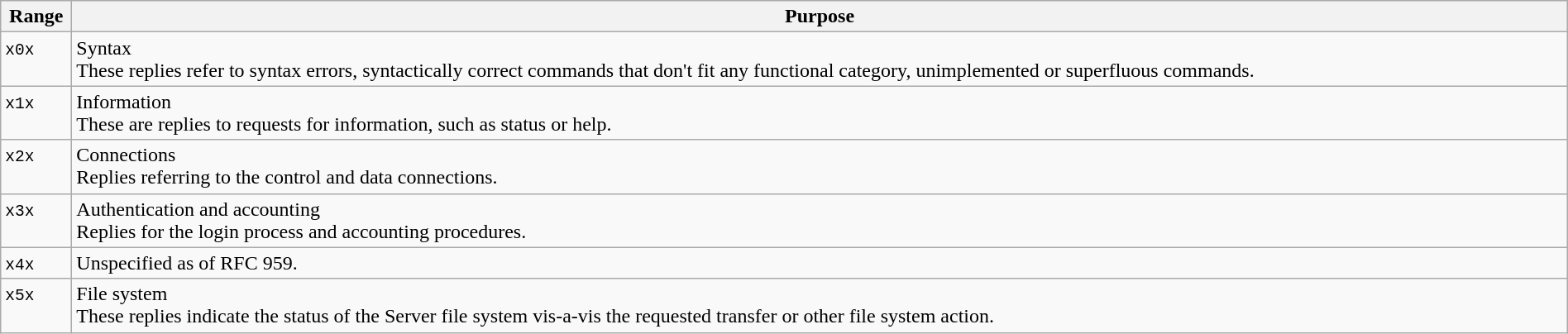<table class="wikitable" style="width: 100%">
<tr>
<th style="width:50px">Range</th>
<th>Purpose</th>
</tr>
<tr>
<td valign="top"><code>x0x</code></td>
<td>Syntax<br>These replies refer to syntax errors, syntactically correct commands that don't fit any functional category, unimplemented or superfluous commands.</td>
</tr>
<tr>
<td valign="top"><code>x1x</code></td>
<td>Information<br>These are replies to requests for information, such as status or help.</td>
</tr>
<tr>
<td valign="top"><code>x2x</code></td>
<td>Connections<br>Replies referring to the control and data connections.</td>
</tr>
<tr>
<td valign="top"><code>x3x</code></td>
<td>Authentication and accounting<br>Replies for the login process and accounting procedures.</td>
</tr>
<tr>
<td valign="top"><code>x4x</code></td>
<td>Unspecified as of RFC 959.</td>
</tr>
<tr>
<td valign="top"><code>x5x</code></td>
<td>File system<br>These replies indicate the status of the Server file system vis-a-vis the requested transfer or other file system action.</td>
</tr>
</table>
